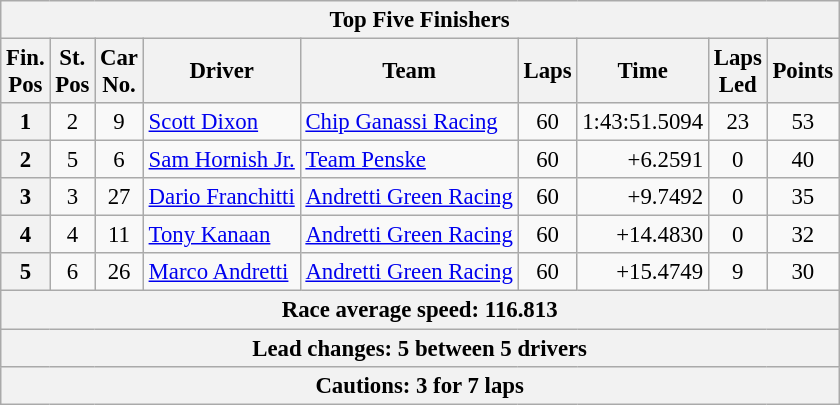<table class="wikitable" style="font-size:95%;text-align:center">
<tr>
<th colspan=9>Top Five Finishers</th>
</tr>
<tr>
<th>Fin.<br>Pos</th>
<th>St.<br>Pos</th>
<th>Car<br>No.</th>
<th>Driver</th>
<th>Team</th>
<th>Laps</th>
<th>Time</th>
<th>Laps<br>Led</th>
<th>Points</th>
</tr>
<tr>
<th>1</th>
<td>2</td>
<td>9</td>
<td style="text-align:left"> <a href='#'>Scott Dixon</a></td>
<td style="text-align:left"><a href='#'>Chip Ganassi Racing</a></td>
<td>60</td>
<td align=right>1:43:51.5094</td>
<td>23</td>
<td>53</td>
</tr>
<tr>
<th>2</th>
<td>5</td>
<td>6</td>
<td style="text-align:left"> <a href='#'>Sam Hornish Jr.</a></td>
<td style="text-align:left"><a href='#'>Team Penske</a></td>
<td>60</td>
<td align=right>+6.2591</td>
<td>0</td>
<td>40</td>
</tr>
<tr>
<th>3</th>
<td>3</td>
<td>27</td>
<td style="text-align:left"> <a href='#'>Dario Franchitti</a></td>
<td style="text-align:left"><a href='#'>Andretti Green Racing</a></td>
<td>60</td>
<td align=right>+9.7492</td>
<td>0</td>
<td>35</td>
</tr>
<tr>
<th>4</th>
<td>4</td>
<td>11</td>
<td style="text-align:left"> <a href='#'>Tony Kanaan</a></td>
<td style="text-align:left"><a href='#'>Andretti Green Racing</a></td>
<td>60</td>
<td align=right>+14.4830</td>
<td>0</td>
<td>32</td>
</tr>
<tr>
<th>5</th>
<td>6</td>
<td>26</td>
<td style="text-align:left"> <a href='#'>Marco Andretti</a></td>
<td style="text-align:left"><a href='#'>Andretti Green Racing</a></td>
<td>60</td>
<td align=right>+15.4749</td>
<td>9</td>
<td>30</td>
</tr>
<tr>
<th colspan=9>Race average speed: 116.813</th>
</tr>
<tr>
<th colspan=9>Lead changes: 5 between 5 drivers</th>
</tr>
<tr>
<th colspan=9>Cautions: 3 for 7 laps</th>
</tr>
</table>
